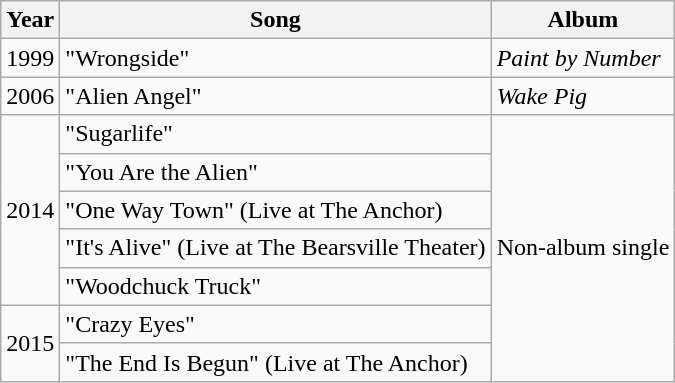<table class="wikitable">
<tr>
<th>Year</th>
<th>Song</th>
<th>Album</th>
</tr>
<tr>
<td>1999</td>
<td>"Wrongside"</td>
<td><em>Paint by Number</em></td>
</tr>
<tr>
<td>2006</td>
<td>"Alien Angel"</td>
<td><em>Wake Pig</em></td>
</tr>
<tr>
<td rowspan="5">2014</td>
<td>"Sugarlife"</td>
<td rowspan="7">Non-album single</td>
</tr>
<tr>
<td>"You Are the Alien"</td>
</tr>
<tr>
<td>"One Way Town" (Live at The Anchor)</td>
</tr>
<tr>
<td>"It's Alive" (Live at The Bearsville Theater)</td>
</tr>
<tr>
<td>"Woodchuck Truck"</td>
</tr>
<tr>
<td rowspan="2">2015</td>
<td>"Crazy Eyes"</td>
</tr>
<tr>
<td>"The End Is Begun" (Live at The Anchor)</td>
</tr>
</table>
